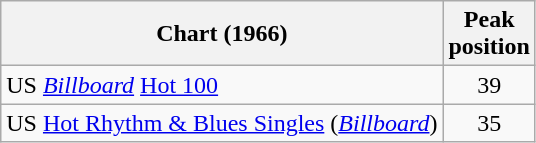<table class="wikitable">
<tr>
<th>Chart (1966)</th>
<th>Peak<br>position</th>
</tr>
<tr>
<td align="left">US <em><a href='#'>Billboard</a></em> <a href='#'>Hot 100</a></td>
<td style="text-align:center;">39</td>
</tr>
<tr>
<td align="left">US <a href='#'>Hot Rhythm & Blues Singles</a> (<em><a href='#'>Billboard</a></em>)</td>
<td style="text-align:center;">35</td>
</tr>
</table>
